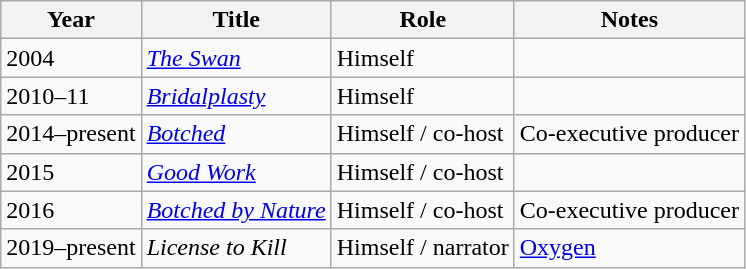<table class="wikitable sortable">
<tr>
<th>Year</th>
<th>Title</th>
<th>Role</th>
<th class="unsortable">Notes</th>
</tr>
<tr>
<td>2004</td>
<td><em><a href='#'>The Swan</a></em></td>
<td>Himself</td>
<td></td>
</tr>
<tr>
<td>2010–11</td>
<td><em><a href='#'>Bridalplasty</a></em></td>
<td>Himself</td>
<td></td>
</tr>
<tr>
<td>2014–present</td>
<td><em><a href='#'>Botched</a></em></td>
<td>Himself / co-host</td>
<td>Co-executive producer</td>
</tr>
<tr>
<td>2015</td>
<td><em><a href='#'>Good Work</a></em></td>
<td>Himself / co-host</td>
<td></td>
</tr>
<tr>
<td>2016</td>
<td><em><a href='#'>Botched by Nature</a></em></td>
<td>Himself / co-host</td>
<td>Co-executive producer</td>
</tr>
<tr>
<td>2019–present</td>
<td><em>License to Kill</em></td>
<td>Himself / narrator</td>
<td><a href='#'>Oxygen</a></td>
</tr>
</table>
